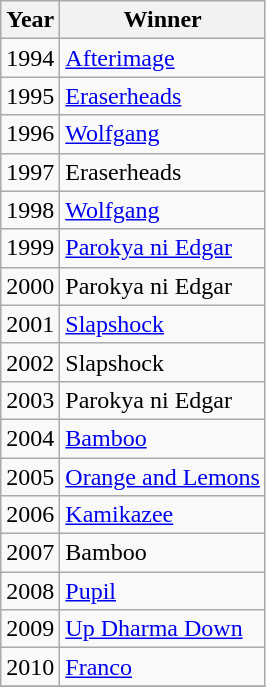<table class="wikitable">
<tr>
<th>Year</th>
<th>Winner</th>
</tr>
<tr>
<td>1994</td>
<td><a href='#'>Afterimage</a></td>
</tr>
<tr>
<td>1995</td>
<td><a href='#'>Eraserheads</a></td>
</tr>
<tr>
<td>1996</td>
<td><a href='#'>Wolfgang</a></td>
</tr>
<tr>
<td>1997</td>
<td>Eraserheads</td>
</tr>
<tr>
<td>1998</td>
<td><a href='#'>Wolfgang</a></td>
</tr>
<tr>
<td>1999</td>
<td><a href='#'>Parokya ni Edgar</a></td>
</tr>
<tr>
<td>2000</td>
<td>Parokya ni Edgar</td>
</tr>
<tr>
<td>2001</td>
<td><a href='#'>Slapshock</a></td>
</tr>
<tr>
<td>2002</td>
<td>Slapshock</td>
</tr>
<tr>
<td>2003</td>
<td>Parokya ni Edgar</td>
</tr>
<tr>
<td>2004</td>
<td><a href='#'>Bamboo</a></td>
</tr>
<tr>
<td>2005</td>
<td><a href='#'>Orange and Lemons</a></td>
</tr>
<tr>
<td>2006</td>
<td><a href='#'>Kamikazee</a></td>
</tr>
<tr>
<td>2007</td>
<td>Bamboo</td>
</tr>
<tr>
<td>2008</td>
<td><a href='#'>Pupil</a></td>
</tr>
<tr>
<td>2009</td>
<td><a href='#'>Up Dharma Down</a></td>
</tr>
<tr>
<td>2010</td>
<td><a href='#'>Franco</a></td>
</tr>
<tr>
</tr>
</table>
